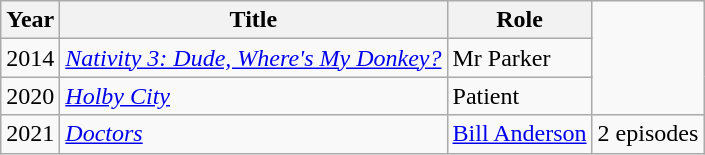<table class="wikitable">
<tr>
<th>Year</th>
<th>Title</th>
<th>Role</th>
</tr>
<tr>
<td>2014</td>
<td><em><a href='#'>Nativity 3: Dude, Where's My Donkey?</a></em></td>
<td>Mr Parker</td>
</tr>
<tr>
<td>2020</td>
<td><em><a href='#'>Holby City</a></em></td>
<td>Patient</td>
</tr>
<tr>
<td>2021</td>
<td><em><a href='#'>Doctors</a></em></td>
<td><a href='#'>Bill Anderson</a></td>
<td>2 episodes</td>
</tr>
</table>
